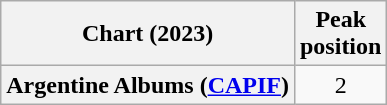<table class="wikitable plainrowheaders" style="text-align:center">
<tr>
<th scope="col">Chart (2023)</th>
<th scope="col">Peak<br>position</th>
</tr>
<tr>
<th scope="row">Argentine Albums (<a href='#'>CAPIF</a>)</th>
<td>2</td>
</tr>
</table>
